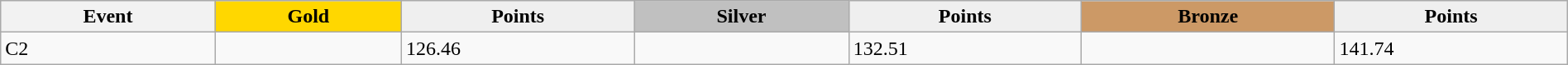<table class="wikitable" width=100%>
<tr>
<th>Event</th>
<td align=center bgcolor="gold"><strong>Gold</strong></td>
<td align=center bgcolor="EFEFEF"><strong>Points</strong></td>
<td align=center bgcolor="silver"><strong>Silver</strong></td>
<td align=center bgcolor="EFEFEF"><strong>Points</strong></td>
<td align=center bgcolor="CC9966"><strong>Bronze</strong></td>
<td align=center bgcolor="EFEFEF"><strong>Points</strong></td>
</tr>
<tr>
<td>C2</td>
<td></td>
<td>126.46</td>
<td></td>
<td>132.51</td>
<td></td>
<td>141.74</td>
</tr>
</table>
